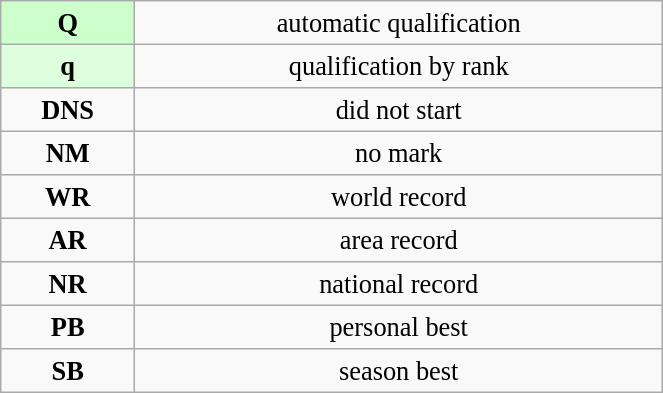<table class="wikitable" style=" text-align:center; font-size:110%;" width="35%">
<tr>
<td bgcolor="ccffcc"><strong>Q</strong></td>
<td>automatic qualification</td>
</tr>
<tr>
<td bgcolor="ddffdd"><strong>q</strong></td>
<td>qualification by rank</td>
</tr>
<tr>
<td><strong>DNS</strong></td>
<td>did not start</td>
</tr>
<tr>
<td><strong>NM</strong></td>
<td>no mark</td>
</tr>
<tr>
<td><strong>WR</strong></td>
<td>world record</td>
</tr>
<tr>
<td><strong>AR</strong></td>
<td>area record</td>
</tr>
<tr>
<td><strong>NR</strong></td>
<td>national record</td>
</tr>
<tr>
<td><strong>PB</strong></td>
<td>personal best</td>
</tr>
<tr>
<td><strong>SB</strong></td>
<td>season best</td>
</tr>
</table>
